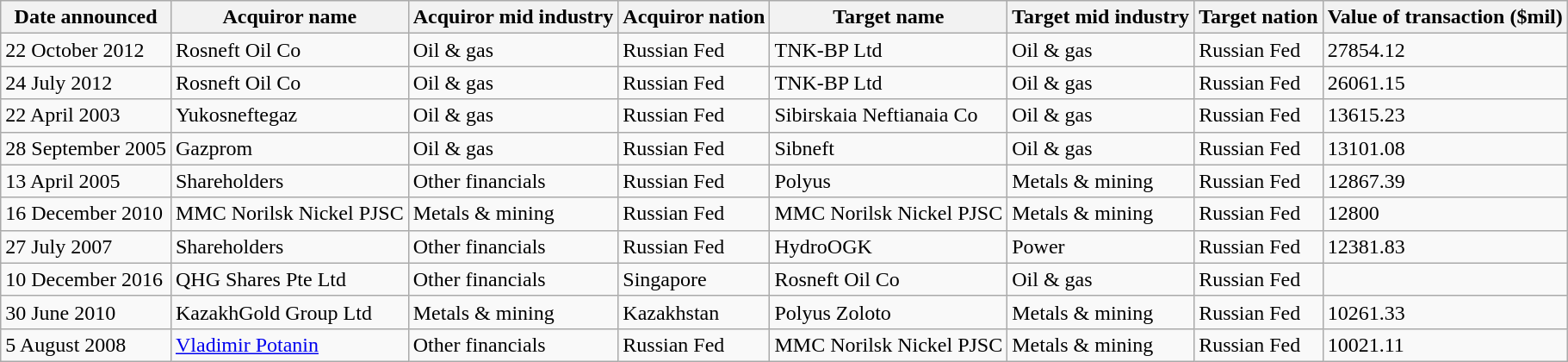<table class="wikitable">
<tr>
<th>Date announced</th>
<th>Acquiror name</th>
<th>Acquiror mid industry</th>
<th>Acquiror nation</th>
<th>Target name</th>
<th>Target mid industry</th>
<th>Target nation</th>
<th>Value of transaction ($mil)</th>
</tr>
<tr>
<td>22 October 2012</td>
<td>Rosneft Oil Co</td>
<td>Oil & gas</td>
<td>Russian Fed</td>
<td>TNK-BP Ltd</td>
<td>Oil & gas</td>
<td>Russian Fed</td>
<td>27854.12</td>
</tr>
<tr>
<td>24 July 2012</td>
<td>Rosneft Oil Co</td>
<td>Oil & gas</td>
<td>Russian Fed</td>
<td>TNK-BP Ltd</td>
<td>Oil & gas</td>
<td>Russian Fed</td>
<td>26061.15</td>
</tr>
<tr>
<td>22 April 2003</td>
<td>Yukosneftegaz</td>
<td>Oil & gas</td>
<td>Russian Fed</td>
<td>Sibirskaia Neftianaia Co</td>
<td>Oil & gas</td>
<td>Russian Fed</td>
<td>13615.23</td>
</tr>
<tr>
<td>28 September 2005</td>
<td>Gazprom</td>
<td>Oil & gas</td>
<td>Russian Fed</td>
<td>Sibneft</td>
<td>Oil & gas</td>
<td>Russian Fed</td>
<td>13101.08</td>
</tr>
<tr>
<td>13 April 2005</td>
<td>Shareholders</td>
<td>Other financials</td>
<td>Russian Fed</td>
<td>Polyus</td>
<td>Metals & mining</td>
<td>Russian Fed</td>
<td>12867.39</td>
</tr>
<tr>
<td>16 December 2010</td>
<td>MMC Norilsk Nickel PJSC</td>
<td>Metals & mining</td>
<td>Russian Fed</td>
<td>MMC Norilsk Nickel PJSC</td>
<td>Metals & mining</td>
<td>Russian Fed</td>
<td>12800</td>
</tr>
<tr>
<td>27 July 2007</td>
<td>Shareholders</td>
<td>Other financials</td>
<td>Russian Fed</td>
<td>HydroOGK</td>
<td>Power</td>
<td>Russian Fed</td>
<td>12381.83</td>
</tr>
<tr>
<td>10 December 2016</td>
<td>QHG Shares Pte Ltd</td>
<td>Other financials</td>
<td>Singapore</td>
<td>Rosneft Oil Co</td>
<td>Oil & gas</td>
<td>Russian Fed</td>
<td></td>
</tr>
<tr>
<td>30 June 2010</td>
<td>KazakhGold Group Ltd</td>
<td>Metals & mining</td>
<td>Kazakhstan</td>
<td>Polyus Zoloto</td>
<td>Metals & mining</td>
<td>Russian Fed</td>
<td>10261.33</td>
</tr>
<tr>
<td>5 August 2008</td>
<td><a href='#'>Vladimir Potanin</a></td>
<td>Other financials</td>
<td>Russian Fed</td>
<td>MMC Norilsk Nickel PJSC</td>
<td>Metals & mining</td>
<td>Russian Fed</td>
<td>10021.11</td>
</tr>
</table>
